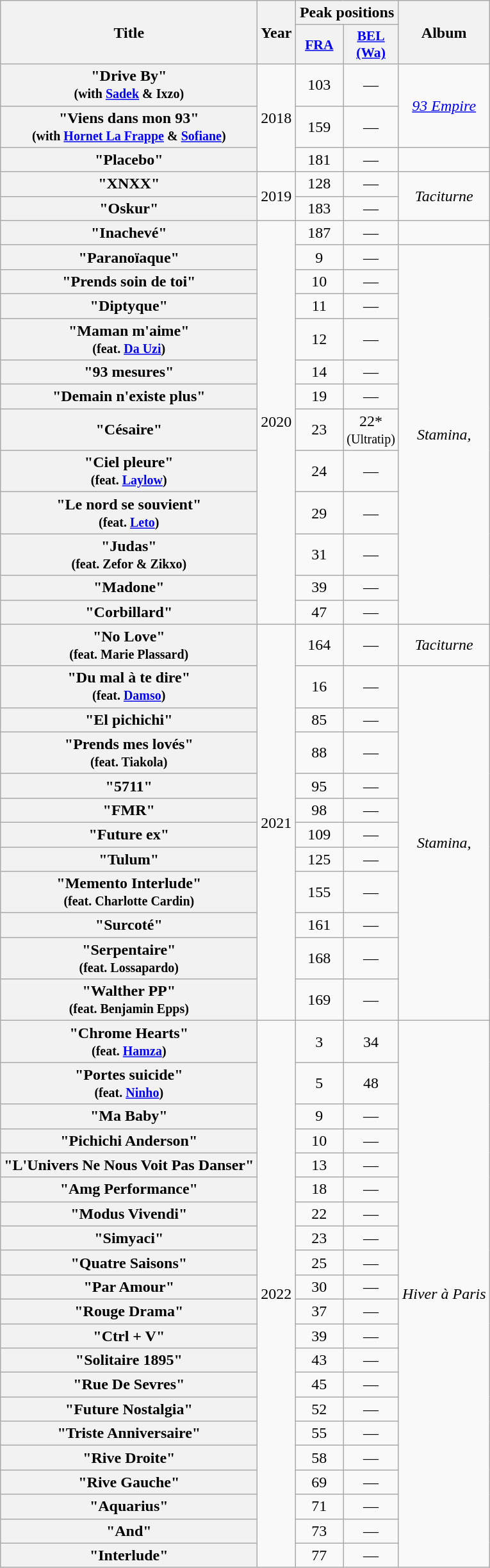<table class="wikitable plainrowheaders" style="text-align:center">
<tr>
<th scope="col" rowspan="2">Title</th>
<th scope="col" rowspan="2">Year</th>
<th scope="col" colspan="2">Peak positions</th>
<th rowspan="2">Album</th>
</tr>
<tr>
<th scope="col" style="width:3em;font-size:90%;"><a href='#'>FRA</a><br></th>
<th scope="col" style="width:3em;font-size:90%;"><a href='#'>BEL <br>(Wa)</a><br></th>
</tr>
<tr>
<th scope="row">"Drive By"<br><small>(with <a href='#'>Sadek</a> & Ixzo)</small></th>
<td rowspan=3>2018</td>
<td>103</td>
<td>—</td>
<td rowspan=2><em><a href='#'>93 Empire</a></em></td>
</tr>
<tr>
<th scope="row">"Viens dans mon 93"<br><small>(with <a href='#'>Hornet La Frappe</a> & <a href='#'>Sofiane</a>)</small></th>
<td>159</td>
<td>—</td>
</tr>
<tr>
<th scope="row">"Placebo"</th>
<td>181</td>
<td>—</td>
<td></td>
</tr>
<tr>
<th scope="row">"XNXX"</th>
<td rowspan=2>2019</td>
<td>128</td>
<td>—</td>
<td rowspan=2><em>Taciturne</em></td>
</tr>
<tr>
<th scope="row">"Oskur"</th>
<td>183</td>
<td>—</td>
</tr>
<tr>
<th scope="row">"Inachevé"</th>
<td rowspan=13>2020</td>
<td>187</td>
<td>—</td>
<td></td>
</tr>
<tr>
<th scope="row">"Paranoïaque"</th>
<td>9</td>
<td>—</td>
<td rowspan=12><em>Stamina,</em></td>
</tr>
<tr>
<th scope="row">"Prends soin de toi"</th>
<td>10</td>
<td>—</td>
</tr>
<tr>
<th scope="row">"Diptyque"</th>
<td>11</td>
<td>—</td>
</tr>
<tr>
<th scope="row">"Maman m'aime"<br><small>(feat. <a href='#'>Da Uzi</a>)</small></th>
<td>12</td>
<td>—</td>
</tr>
<tr>
<th scope="row">"93 mesures"</th>
<td>14</td>
<td>—</td>
</tr>
<tr>
<th scope="row">"Demain n'existe plus"</th>
<td>19</td>
<td>—</td>
</tr>
<tr>
<th scope="row">"Césaire"</th>
<td>23</td>
<td>22*<br><small>(Ultratip)</small></td>
</tr>
<tr>
<th scope="row">"Ciel pleure"<br><small>(feat. <a href='#'>Laylow</a>)</small></th>
<td>24</td>
<td>—</td>
</tr>
<tr>
<th scope="row">"Le nord se souvient"<br><small>(feat. <a href='#'>Leto</a>)</small></th>
<td>29</td>
<td>—</td>
</tr>
<tr>
<th scope="row">"Judas"<br><small>(feat. Zefor & Zikxo)</small></th>
<td>31</td>
<td>—</td>
</tr>
<tr>
<th scope="row">"Madone"</th>
<td>39</td>
<td>—</td>
</tr>
<tr>
<th scope="row">"Corbillard"</th>
<td>47</td>
<td>—</td>
</tr>
<tr>
<th scope="row">"No Love"<br><small>(feat. Marie Plassard)</small></th>
<td rowspan=12>2021</td>
<td>164</td>
<td>—</td>
<td><em>Taciturne</em></td>
</tr>
<tr>
<th scope="row">"Du mal à te dire" <br><small>(feat. <a href='#'>Damso</a>)</small></th>
<td>16</td>
<td>—</td>
<td rowspan=11><em>Stamina,</em></td>
</tr>
<tr>
<th scope="row">"El pichichi"</th>
<td>85</td>
<td>—</td>
</tr>
<tr>
<th scope="row">"Prends mes lovés"<br><small>(feat. Tiakola)</small></th>
<td>88</td>
<td>—</td>
</tr>
<tr>
<th scope="row">"5711"</th>
<td>95</td>
<td>—</td>
</tr>
<tr>
<th scope="row">"FMR"</th>
<td>98</td>
<td>—</td>
</tr>
<tr>
<th scope="row">"Future ex"</th>
<td>109</td>
<td>—</td>
</tr>
<tr>
<th scope="row">"Tulum"</th>
<td>125</td>
<td>—</td>
</tr>
<tr>
<th scope="row">"Memento Interlude"<br><small>(feat. Charlotte Cardin)</small></th>
<td>155</td>
<td>—</td>
</tr>
<tr>
<th scope="row">"Surcoté"</th>
<td>161</td>
<td>—</td>
</tr>
<tr>
<th scope="row">"Serpentaire"<br><small>(feat. Lossapardo)</small></th>
<td>168</td>
<td>—</td>
</tr>
<tr>
<th scope="row">"Walther PP"<br><small>(feat. Benjamin Epps)</small></th>
<td>169</td>
<td>—</td>
</tr>
<tr>
<th scope="row">"Chrome Hearts"<br><small>(feat. <a href='#'>Hamza</a>)</small></th>
<td rowspan="21">2022</td>
<td>3</td>
<td>34</td>
<td rowspan="21"><em>Hiver à Paris</em></td>
</tr>
<tr>
<th scope="row">"Portes suicide"<br><small>(feat. <a href='#'>Ninho</a>)</small></th>
<td>5</td>
<td>48</td>
</tr>
<tr>
<th scope="row">"Ma Baby"</th>
<td>9</td>
<td>—</td>
</tr>
<tr>
<th scope="row">"Pichichi Anderson"</th>
<td>10</td>
<td>—</td>
</tr>
<tr>
<th scope="row">"L'Univers Ne Nous Voit Pas Danser"</th>
<td>13</td>
<td>—</td>
</tr>
<tr>
<th scope="row">"Amg Performance"</th>
<td>18</td>
<td>—</td>
</tr>
<tr>
<th scope="row">"Modus Vivendi"</th>
<td>22</td>
<td>—</td>
</tr>
<tr>
<th scope="row">"Simyaci"</th>
<td>23</td>
<td>—</td>
</tr>
<tr>
<th scope="row">"Quatre Saisons"</th>
<td>25</td>
<td>—</td>
</tr>
<tr>
<th scope="row">"Par Amour"</th>
<td>30</td>
<td>—</td>
</tr>
<tr>
<th scope="row">"Rouge Drama"</th>
<td>37</td>
<td>—</td>
</tr>
<tr>
<th scope="row">"Ctrl + V"</th>
<td>39</td>
<td>—</td>
</tr>
<tr>
<th scope="row">"Solitaire 1895"</th>
<td>43</td>
<td>—</td>
</tr>
<tr>
<th scope="row">"Rue De Sevres"</th>
<td>45</td>
<td>—</td>
</tr>
<tr>
<th scope="row">"Future Nostalgia"</th>
<td>52</td>
<td>—</td>
</tr>
<tr>
<th scope="row">"Triste Anniversaire"</th>
<td>55</td>
<td>—</td>
</tr>
<tr>
<th scope="row">"Rive Droite"</th>
<td>58</td>
<td>—</td>
</tr>
<tr>
<th scope="row">"Rive Gauche"</th>
<td>69</td>
<td>—</td>
</tr>
<tr>
<th scope="row">"Aquarius"</th>
<td>71</td>
<td>—</td>
</tr>
<tr>
<th scope="row">"And"</th>
<td>73</td>
<td>—</td>
</tr>
<tr>
<th scope="row">"Interlude"</th>
<td>77</td>
<td>—</td>
</tr>
</table>
